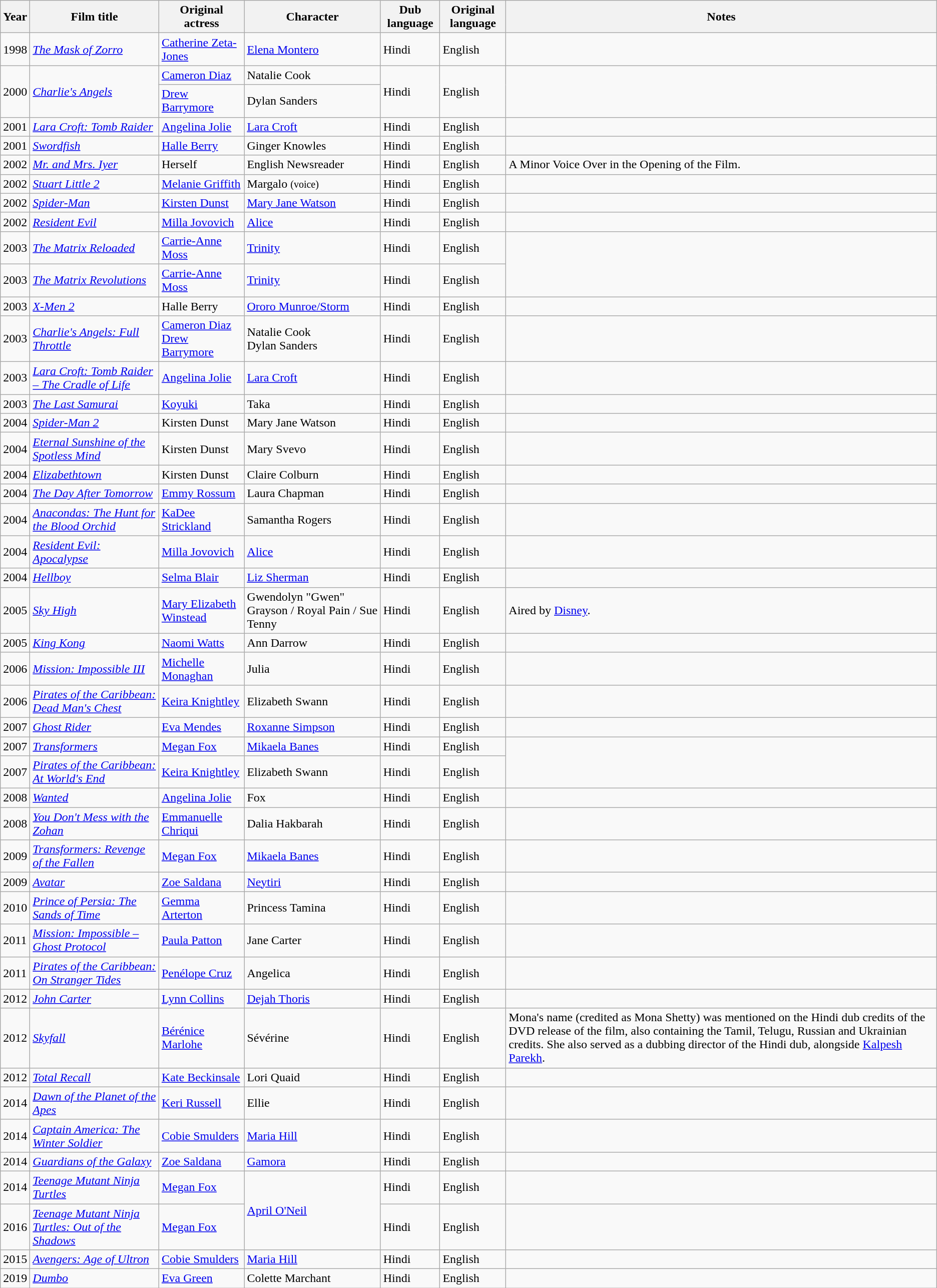<table class="wikitable">
<tr>
<th>Year</th>
<th>Film title</th>
<th>Original actress</th>
<th>Character</th>
<th>Dub language</th>
<th>Original language</th>
<th>Notes</th>
</tr>
<tr>
<td>1998</td>
<td><em><a href='#'>The Mask of Zorro</a></em></td>
<td><a href='#'>Catherine Zeta-Jones</a></td>
<td><a href='#'>Elena Montero</a></td>
<td>Hindi</td>
<td>English</td>
<td></td>
</tr>
<tr>
<td rowspan="2">2000</td>
<td rowspan="2"><em><a href='#'>Charlie's Angels</a></em></td>
<td><a href='#'>Cameron Diaz</a></td>
<td>Natalie Cook</td>
<td rowspan="2">Hindi</td>
<td rowspan="2">English</td>
<td rowspan="2"></td>
</tr>
<tr>
<td><a href='#'>Drew Barrymore</a></td>
<td>Dylan Sanders</td>
</tr>
<tr>
<td>2001</td>
<td><em><a href='#'>Lara Croft: Tomb Raider</a></em></td>
<td><a href='#'>Angelina Jolie</a></td>
<td><a href='#'>Lara Croft</a></td>
<td>Hindi</td>
<td>English</td>
<td></td>
</tr>
<tr>
<td>2001</td>
<td><em><a href='#'>Swordfish</a></em></td>
<td><a href='#'>Halle Berry</a></td>
<td>Ginger Knowles</td>
<td>Hindi</td>
<td>English</td>
<td></td>
</tr>
<tr>
<td>2002</td>
<td><em><a href='#'>Mr. and Mrs. Iyer</a></em></td>
<td>Herself</td>
<td>English Newsreader</td>
<td>Hindi</td>
<td>English</td>
<td>A Minor Voice Over in the Opening of the Film.</td>
</tr>
<tr>
<td>2002</td>
<td><em><a href='#'>Stuart Little 2</a></em></td>
<td><a href='#'>Melanie Griffith</a></td>
<td>Margalo <small>(voice)</small></td>
<td>Hindi</td>
<td>English</td>
<td></td>
</tr>
<tr>
<td>2002</td>
<td><em><a href='#'>Spider-Man</a></em></td>
<td><a href='#'>Kirsten Dunst</a></td>
<td><a href='#'>Mary Jane Watson</a></td>
<td>Hindi</td>
<td>English</td>
<td></td>
</tr>
<tr>
<td>2002</td>
<td><em><a href='#'>Resident Evil</a></em></td>
<td><a href='#'>Milla Jovovich</a></td>
<td><a href='#'>Alice</a></td>
<td>Hindi</td>
<td>English</td>
<td></td>
</tr>
<tr>
<td>2003</td>
<td><em><a href='#'>The Matrix Reloaded</a></em></td>
<td><a href='#'>Carrie-Anne Moss</a></td>
<td><a href='#'>Trinity</a></td>
<td>Hindi</td>
<td>English</td>
<td rowspan="2"></td>
</tr>
<tr>
<td>2003</td>
<td><em><a href='#'>The Matrix Revolutions</a></em></td>
<td><a href='#'>Carrie-Anne Moss</a></td>
<td><a href='#'>Trinity</a></td>
<td>Hindi</td>
<td>English</td>
</tr>
<tr>
<td>2003</td>
<td><em><a href='#'>X-Men 2</a></em></td>
<td>Halle Berry</td>
<td><a href='#'>Ororo Munroe/Storm</a></td>
<td>Hindi</td>
<td>English</td>
<td></td>
</tr>
<tr>
<td>2003</td>
<td><em><a href='#'>Charlie's Angels: Full Throttle</a></em></td>
<td><a href='#'>Cameron Diaz</a> <br> <a href='#'>Drew Barrymore</a></td>
<td>Natalie Cook <br> Dylan Sanders</td>
<td>Hindi</td>
<td>English</td>
<td></td>
</tr>
<tr>
<td>2003</td>
<td><em><a href='#'>Lara Croft: Tomb Raider – The Cradle of Life</a></em></td>
<td><a href='#'>Angelina Jolie</a></td>
<td><a href='#'>Lara Croft</a></td>
<td>Hindi</td>
<td>English</td>
<td></td>
</tr>
<tr>
<td>2003</td>
<td><em><a href='#'>The Last Samurai</a></em></td>
<td><a href='#'>Koyuki</a></td>
<td>Taka</td>
<td>Hindi</td>
<td>English</td>
<td></td>
</tr>
<tr>
<td>2004</td>
<td><em><a href='#'>Spider-Man 2</a></em></td>
<td>Kirsten Dunst</td>
<td>Mary Jane Watson</td>
<td>Hindi</td>
<td>English</td>
<td></td>
</tr>
<tr>
<td>2004</td>
<td><em><a href='#'>Eternal Sunshine of the Spotless Mind</a></em></td>
<td>Kirsten Dunst</td>
<td>Mary Svevo</td>
<td>Hindi</td>
<td>English</td>
<td></td>
</tr>
<tr>
<td>2004</td>
<td><em><a href='#'>Elizabethtown</a></em></td>
<td>Kirsten Dunst</td>
<td>Claire Colburn</td>
<td>Hindi</td>
<td>English</td>
<td></td>
</tr>
<tr>
<td>2004</td>
<td><em><a href='#'>The Day After Tomorrow</a></em></td>
<td><a href='#'>Emmy Rossum</a></td>
<td>Laura Chapman</td>
<td>Hindi</td>
<td>English</td>
<td></td>
</tr>
<tr>
<td>2004</td>
<td><em><a href='#'>Anacondas: The Hunt for the Blood Orchid</a></em></td>
<td><a href='#'>KaDee Strickland</a></td>
<td>Samantha Rogers</td>
<td>Hindi</td>
<td>English</td>
<td></td>
</tr>
<tr>
<td>2004</td>
<td><em><a href='#'>Resident Evil: Apocalypse</a></em></td>
<td><a href='#'>Milla Jovovich</a></td>
<td><a href='#'>Alice</a></td>
<td>Hindi</td>
<td>English</td>
<td></td>
</tr>
<tr>
<td>2004</td>
<td><em><a href='#'>Hellboy</a></em></td>
<td><a href='#'>Selma Blair</a></td>
<td><a href='#'>Liz Sherman</a></td>
<td>Hindi</td>
<td>English</td>
<td></td>
</tr>
<tr>
<td>2005</td>
<td><em><a href='#'>Sky High</a></em></td>
<td><a href='#'>Mary Elizabeth Winstead</a></td>
<td>Gwendolyn "Gwen" Grayson / Royal Pain / Sue Tenny</td>
<td>Hindi</td>
<td>English</td>
<td>Aired by <a href='#'>Disney</a>.</td>
</tr>
<tr>
<td>2005</td>
<td><em><a href='#'>King Kong</a></em></td>
<td><a href='#'>Naomi Watts</a></td>
<td>Ann Darrow</td>
<td>Hindi</td>
<td>English</td>
<td></td>
</tr>
<tr>
<td>2006</td>
<td><em><a href='#'>Mission: Impossible III</a></em></td>
<td><a href='#'>Michelle Monaghan</a></td>
<td>Julia</td>
<td>Hindi</td>
<td>English</td>
<td></td>
</tr>
<tr>
<td>2006</td>
<td><em><a href='#'>Pirates of the Caribbean: Dead Man's Chest</a></em></td>
<td><a href='#'>Keira Knightley</a></td>
<td>Elizabeth Swann</td>
<td>Hindi</td>
<td>English</td>
<td></td>
</tr>
<tr>
<td>2007</td>
<td><em><a href='#'>Ghost Rider</a></em></td>
<td><a href='#'>Eva Mendes</a></td>
<td><a href='#'>Roxanne Simpson</a></td>
<td>Hindi</td>
<td>English</td>
<td></td>
</tr>
<tr>
<td>2007</td>
<td><em><a href='#'>Transformers</a></em></td>
<td><a href='#'>Megan Fox</a></td>
<td><a href='#'>Mikaela Banes</a></td>
<td>Hindi</td>
<td>English</td>
<td rowspan="2"></td>
</tr>
<tr>
<td>2007</td>
<td><em><a href='#'>Pirates of the Caribbean: At World's End</a></em></td>
<td><a href='#'>Keira Knightley</a></td>
<td>Elizabeth Swann</td>
<td>Hindi</td>
<td>English</td>
</tr>
<tr>
<td>2008</td>
<td><em><a href='#'>Wanted</a></em></td>
<td><a href='#'>Angelina Jolie</a></td>
<td>Fox</td>
<td>Hindi</td>
<td>English</td>
<td></td>
</tr>
<tr>
<td>2008</td>
<td><em><a href='#'>You Don't Mess with the Zohan</a></em></td>
<td><a href='#'>Emmanuelle Chriqui</a></td>
<td>Dalia Hakbarah</td>
<td>Hindi</td>
<td>English</td>
<td></td>
</tr>
<tr>
<td>2009</td>
<td><em><a href='#'>Transformers: Revenge of the Fallen</a></em></td>
<td><a href='#'>Megan Fox</a></td>
<td><a href='#'>Mikaela Banes</a></td>
<td>Hindi</td>
<td>English</td>
<td></td>
</tr>
<tr>
<td>2009</td>
<td><em><a href='#'>Avatar</a></em></td>
<td><a href='#'>Zoe Saldana</a></td>
<td><a href='#'>Neytiri</a></td>
<td>Hindi</td>
<td>English</td>
<td></td>
</tr>
<tr>
<td>2010</td>
<td><em><a href='#'>Prince of Persia: The Sands of Time</a></em></td>
<td><a href='#'>Gemma Arterton</a></td>
<td>Princess Tamina</td>
<td>Hindi</td>
<td>English</td>
<td></td>
</tr>
<tr>
<td>2011</td>
<td><em><a href='#'>Mission: Impossible – Ghost Protocol</a></em></td>
<td><a href='#'>Paula Patton</a></td>
<td>Jane Carter</td>
<td>Hindi</td>
<td>English</td>
<td></td>
</tr>
<tr>
<td>2011</td>
<td><em><a href='#'>Pirates of the Caribbean: On Stranger Tides</a></em></td>
<td><a href='#'>Penélope Cruz</a></td>
<td>Angelica</td>
<td>Hindi</td>
<td>English</td>
<td></td>
</tr>
<tr>
<td>2012</td>
<td><em><a href='#'>John Carter</a></em></td>
<td><a href='#'>Lynn Collins</a></td>
<td><a href='#'>Dejah Thoris</a></td>
<td>Hindi</td>
<td>English</td>
<td></td>
</tr>
<tr>
<td>2012</td>
<td><em><a href='#'>Skyfall</a></em></td>
<td><a href='#'>Bérénice Marlohe</a></td>
<td>Sévérine</td>
<td>Hindi</td>
<td>English</td>
<td>Mona's name (credited as Mona Shetty) was mentioned on the Hindi dub credits of the DVD release of the film, also containing the Tamil, Telugu, Russian and Ukrainian credits. She also served as a dubbing director of the Hindi dub, alongside <a href='#'>Kalpesh Parekh</a>.</td>
</tr>
<tr>
<td>2012</td>
<td><em><a href='#'>Total Recall</a></em></td>
<td><a href='#'>Kate Beckinsale</a></td>
<td>Lori Quaid</td>
<td>Hindi</td>
<td>English</td>
<td></td>
</tr>
<tr>
<td>2014</td>
<td><em><a href='#'>Dawn of the Planet of the Apes</a></em></td>
<td><a href='#'>Keri Russell</a></td>
<td>Ellie</td>
<td>Hindi</td>
<td>English</td>
<td></td>
</tr>
<tr>
<td>2014</td>
<td><em><a href='#'>Captain America: The Winter Soldier</a></em></td>
<td><a href='#'>Cobie Smulders</a></td>
<td><a href='#'>Maria Hill</a></td>
<td>Hindi</td>
<td>English</td>
<td></td>
</tr>
<tr>
<td>2014</td>
<td><em><a href='#'>Guardians of the Galaxy</a></em></td>
<td><a href='#'>Zoe Saldana</a></td>
<td><a href='#'>Gamora</a></td>
<td>Hindi</td>
<td>English</td>
<td></td>
</tr>
<tr>
<td>2014</td>
<td><em><a href='#'>Teenage Mutant Ninja Turtles</a></em></td>
<td><a href='#'>Megan Fox</a></td>
<td rowspan="2"><a href='#'>April O'Neil</a></td>
<td>Hindi</td>
<td>English</td>
<td></td>
</tr>
<tr>
<td>2016</td>
<td><em><a href='#'>Teenage Mutant Ninja Turtles: Out of the Shadows</a></em></td>
<td><a href='#'>Megan Fox</a></td>
<td>Hindi</td>
<td>English</td>
<td></td>
</tr>
<tr>
<td>2015</td>
<td><em><a href='#'>Avengers: Age of Ultron</a></em></td>
<td><a href='#'>Cobie Smulders</a></td>
<td><a href='#'>Maria Hill</a></td>
<td>Hindi</td>
<td>English</td>
<td></td>
</tr>
<tr>
<td>2019</td>
<td><em><a href='#'>Dumbo</a></em></td>
<td><a href='#'>Eva Green</a></td>
<td>Colette Marchant</td>
<td>Hindi</td>
<td>English</td>
<td></td>
</tr>
</table>
